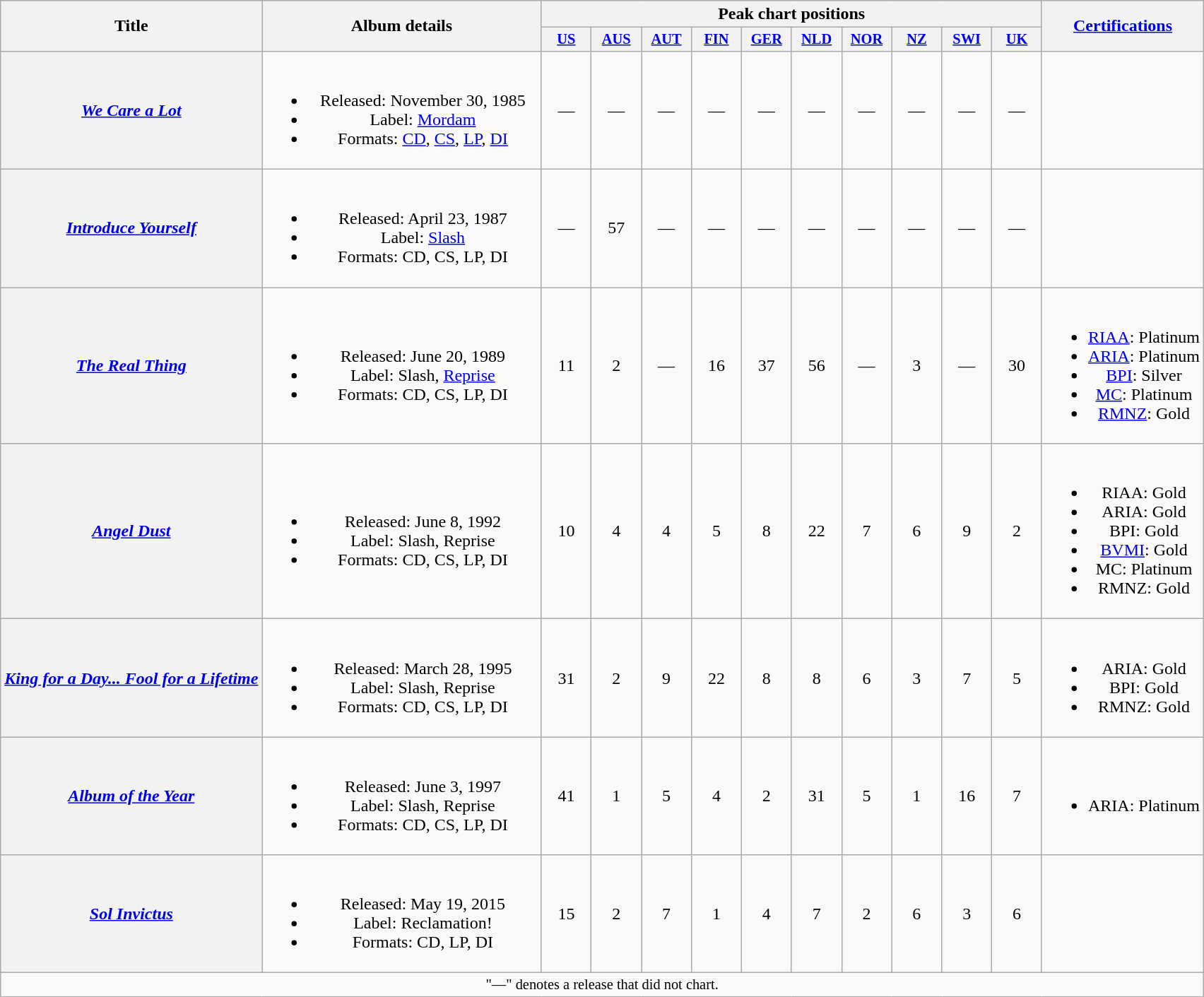<table class="wikitable plainrowheaders" style=text-align:center;>
<tr>
<th rowspan="2">Title</th>
<th rowspan="2" style="width:16em;">Album details</th>
<th colspan="10">Peak chart positions</th>
<th rowspan="2"><a href='#'>Certifications</a></th>
</tr>
<tr>
<th style="width:3em;font-size:85%;"><a href='#'>US</a><br></th>
<th style="width:3em;font-size:85%;"><a href='#'>AUS</a><br></th>
<th style="width:3em;font-size:85%;"><a href='#'>AUT</a><br></th>
<th style="width:3em;font-size:85%;"><a href='#'>FIN</a><br></th>
<th style="width:3em;font-size:85%;"><a href='#'>GER</a><br></th>
<th style="width:3em;font-size:85%;"><a href='#'>NLD</a><br></th>
<th style="width:3em;font-size:85%;"><a href='#'>NOR</a><br></th>
<th style="width:3em;font-size:85%;"><a href='#'>NZ</a><br></th>
<th style="width:3em;font-size:85%;"><a href='#'>SWI</a><br></th>
<th style="width:3em;font-size:85%;"><a href='#'>UK</a><br></th>
</tr>
<tr>
<th scope="row"><em><a href='#'>We Care a Lot</a></em></th>
<td><br><ul><li>Released: November 30, 1985</li><li>Label: <a href='#'>Mordam</a></li><li>Formats: <a href='#'>CD</a>, <a href='#'>CS</a>, <a href='#'>LP</a>, <a href='#'>DI</a></li></ul></td>
<td>—</td>
<td>—</td>
<td>—</td>
<td>—</td>
<td>—</td>
<td>—</td>
<td>—</td>
<td>—</td>
<td>—</td>
<td>—</td>
<td></td>
</tr>
<tr>
<th scope="row"><em><a href='#'>Introduce Yourself</a></em></th>
<td><br><ul><li>Released: April 23, 1987</li><li>Label: <a href='#'>Slash</a></li><li>Formats: CD, CS, LP, DI</li></ul></td>
<td>—</td>
<td>57</td>
<td>—</td>
<td>—</td>
<td>—</td>
<td>—</td>
<td>—</td>
<td>—</td>
<td>—</td>
<td>—</td>
<td></td>
</tr>
<tr>
<th scope="row"><em><a href='#'>The Real Thing</a></em></th>
<td><br><ul><li>Released: June 20, 1989</li><li>Label: Slash, <a href='#'>Reprise</a></li><li>Formats: CD, CS, LP, DI</li></ul></td>
<td>11</td>
<td>2</td>
<td>—</td>
<td>16</td>
<td>37</td>
<td>56</td>
<td>—</td>
<td>3</td>
<td>—</td>
<td>30</td>
<td><br><ul><li><a href='#'>RIAA</a>: Platinum</li><li><a href='#'>ARIA</a>: Platinum</li><li><a href='#'>BPI</a>: Silver</li><li><a href='#'>MC</a>: Platinum</li><li><a href='#'>RMNZ</a>: Gold</li></ul></td>
</tr>
<tr>
<th scope="row"><em><a href='#'>Angel Dust</a></em></th>
<td><br><ul><li>Released: June 8, 1992</li><li>Label: Slash, Reprise</li><li>Formats: CD, CS, LP, DI</li></ul></td>
<td>10</td>
<td>4</td>
<td>4</td>
<td>5</td>
<td>8</td>
<td>22</td>
<td>7</td>
<td>6</td>
<td>9</td>
<td>2</td>
<td><br><ul><li>RIAA: Gold</li><li>ARIA: Gold</li><li>BPI: Gold</li><li><a href='#'>BVMI</a>: Gold</li><li>MC: Platinum</li><li>RMNZ: Gold</li></ul></td>
</tr>
<tr>
<th scope="row"><em><a href='#'>King for a Day... Fool for a Lifetime</a></em></th>
<td><br><ul><li>Released: March 28, 1995</li><li>Label: Slash, Reprise</li><li>Formats: CD, CS, LP, DI</li></ul></td>
<td>31</td>
<td>2</td>
<td>9</td>
<td>22</td>
<td>8</td>
<td>8</td>
<td>6</td>
<td>3</td>
<td>7</td>
<td>5</td>
<td><br><ul><li>ARIA: Gold</li><li>BPI: Gold</li><li>RMNZ: Gold</li></ul></td>
</tr>
<tr>
<th scope="row"><em><a href='#'>Album of the Year</a></em></th>
<td><br><ul><li>Released: June 3, 1997</li><li>Label: Slash, Reprise</li><li>Formats: CD, CS, LP, DI</li></ul></td>
<td>41</td>
<td>1</td>
<td>5</td>
<td>4</td>
<td>2</td>
<td>31</td>
<td>5</td>
<td>1</td>
<td>16</td>
<td>7</td>
<td><br><ul><li>ARIA: Platinum</li></ul></td>
</tr>
<tr>
<th scope="row"><em><a href='#'>Sol Invictus</a></em></th>
<td><br><ul><li>Released: May 19, 2015</li><li>Label: Reclamation!</li><li>Formats: CD, LP, DI</li></ul></td>
<td>15</td>
<td>2</td>
<td>7</td>
<td>1</td>
<td>4</td>
<td>7</td>
<td>2</td>
<td>6</td>
<td>3</td>
<td>6</td>
<td></td>
</tr>
<tr>
<td colspan="15" style="font-size:85%">"—" denotes a release that did not chart.</td>
</tr>
</table>
